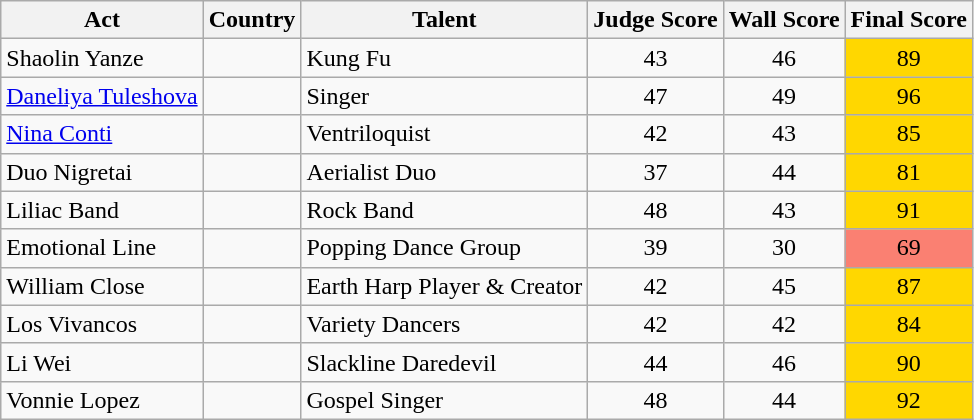<table class="wikitable">
<tr>
<th>Act</th>
<th>Country</th>
<th>Talent</th>
<th>Judge Score</th>
<th>Wall Score</th>
<th>Final Score</th>
</tr>
<tr>
<td>Shaolin Yanze</td>
<td></td>
<td>Kung Fu</td>
<td align="center">43</td>
<td align="center">46</td>
<td align="center" bgcolor="gold">89</td>
</tr>
<tr>
<td><a href='#'>Daneliya Tuleshova</a></td>
<td></td>
<td>Singer</td>
<td align="center">47</td>
<td align="center">49</td>
<td align="center" bgcolor="gold">96</td>
</tr>
<tr>
<td><a href='#'>Nina Conti</a></td>
<td></td>
<td>Ventriloquist</td>
<td align="center">42</td>
<td align="center">43</td>
<td align=center bgcolor="gold">85</td>
</tr>
<tr>
<td>Duo Nigretai</td>
<td></td>
<td>Aerialist Duo</td>
<td align="center">37</td>
<td align="center">44</td>
<td align=center bgcolor="gold">81</td>
</tr>
<tr>
<td>Liliac Band</td>
<td></td>
<td>Rock Band</td>
<td align="center">48</td>
<td align="center">43</td>
<td align=center bgcolor="gold">91</td>
</tr>
<tr>
<td>Emotional Line</td>
<td></td>
<td>Popping Dance Group</td>
<td align="center">39</td>
<td align="center">30</td>
<td align="center" bgcolor="salmon">69</td>
</tr>
<tr>
<td>William Close</td>
<td></td>
<td>Earth Harp Player & Creator</td>
<td align="center">42</td>
<td align="center">45</td>
<td align=center bgcolor="gold">87</td>
</tr>
<tr>
<td>Los Vivancos</td>
<td></td>
<td>Variety Dancers</td>
<td align="center">42</td>
<td align="center">42</td>
<td align="center" bgcolor="gold">84</td>
</tr>
<tr>
<td>Li Wei</td>
<td></td>
<td>Slackline Daredevil</td>
<td align="center">44</td>
<td align="center">46</td>
<td align="center" bgcolor="gold">90</td>
</tr>
<tr>
<td>Vonnie Lopez</td>
<td></td>
<td>Gospel Singer</td>
<td align="center">48</td>
<td align="center">44</td>
<td align=center bgcolor="gold">92</td>
</tr>
</table>
